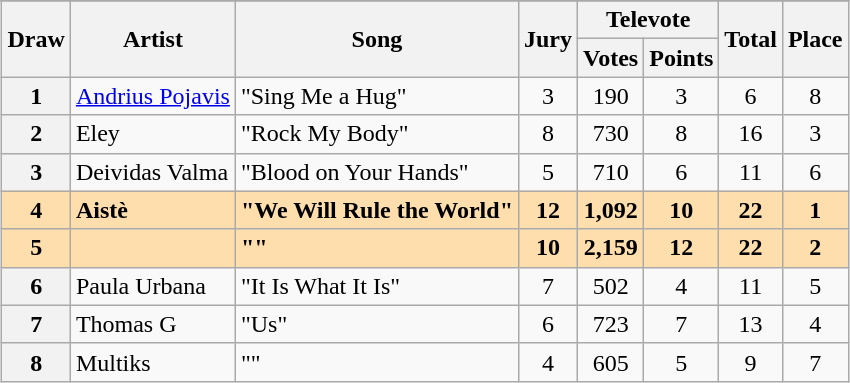<table class="sortable wikitable plainrowheaders" style="margin: 1em auto 1em auto; text-align:center">
<tr>
</tr>
<tr>
<th rowspan="2">Draw</th>
<th rowspan="2">Artist</th>
<th rowspan="2">Song</th>
<th rowspan="2">Jury</th>
<th colspan="2">Televote</th>
<th rowspan="2">Total</th>
<th rowspan="2">Place</th>
</tr>
<tr>
<th>Votes</th>
<th>Points</th>
</tr>
<tr>
<th scope="row" style="text-align:center;">1</th>
<td align="left"><a href='#'>Andrius Pojavis</a></td>
<td align="left">"Sing Me a Hug"</td>
<td>3</td>
<td>190</td>
<td>3</td>
<td>6</td>
<td>8</td>
</tr>
<tr>
<th scope="row" style="text-align:center;">2</th>
<td align="left">Eley</td>
<td align="left">"Rock My Body"</td>
<td>8</td>
<td>730</td>
<td>8</td>
<td>16</td>
<td>3</td>
</tr>
<tr>
<th scope="row" style="text-align:center;">3</th>
<td align="left">Deividas Valma</td>
<td align="left">"Blood on Your Hands"</td>
<td>5</td>
<td>710</td>
<td>6</td>
<td>11</td>
<td>6</td>
</tr>
<tr style="background:navajowhite; font-weight:bold;">
<th scope="row" style="text-align:center; background:navajowhite; font-weight:bold;">4</th>
<td align="left">Aistè</td>
<td align="left">"We Will Rule the World"</td>
<td>12</td>
<td>1,092</td>
<td>10</td>
<td>22</td>
<td>1</td>
</tr>
<tr style="background:navajowhite; font-weight:bold;">
<th scope="row" style="text-align:center; background:navajowhite; font-weight:bold;">5</th>
<td align="left"></td>
<td align="left">""</td>
<td>10</td>
<td>2,159</td>
<td>12</td>
<td>22</td>
<td>2</td>
</tr>
<tr>
<th scope="row" style="text-align:center;">6</th>
<td align="left">Paula Urbana</td>
<td align="left">"It Is What It Is"</td>
<td>7</td>
<td>502</td>
<td>4</td>
<td>11</td>
<td>5</td>
</tr>
<tr>
<th scope="row" style="text-align:center;">7</th>
<td align="left">Thomas G</td>
<td align="left">"Us"</td>
<td>6</td>
<td>723</td>
<td>7</td>
<td>13</td>
<td>4</td>
</tr>
<tr>
<th scope="row" style="text-align:center;">8</th>
<td align="left">Multiks</td>
<td align="left">""</td>
<td>4</td>
<td>605</td>
<td>5</td>
<td>9</td>
<td>7</td>
</tr>
</table>
